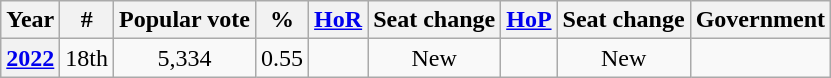<table class="wikitable" style="text-align:center">
<tr>
<th>Year</th>
<th>#</th>
<th>Popular vote</th>
<th>%</th>
<th><a href='#'>HoR</a></th>
<th>Seat change</th>
<th><a href='#'>HoP</a></th>
<th>Seat change</th>
<th>Government</th>
</tr>
<tr>
<th><a href='#'>2022</a></th>
<td>18th</td>
<td>5,334</td>
<td>0.55</td>
<td></td>
<td>New</td>
<td></td>
<td>New</td>
<td></td>
</tr>
</table>
